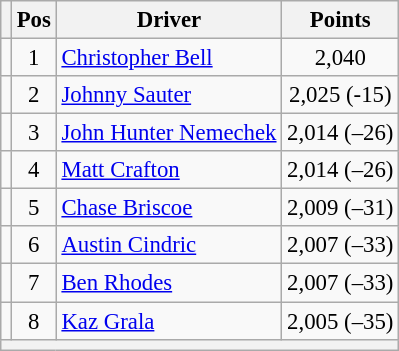<table class="wikitable" style="font-size: 95%;">
<tr>
<th></th>
<th>Pos</th>
<th>Driver</th>
<th>Points</th>
</tr>
<tr>
<td align="left"></td>
<td style="text-align:center;">1</td>
<td><a href='#'>Christopher Bell</a></td>
<td style="text-align:center;">2,040</td>
</tr>
<tr>
<td align="left"></td>
<td style="text-align:center;">2</td>
<td><a href='#'>Johnny Sauter</a></td>
<td style="text-align:center;">2,025 (-15)</td>
</tr>
<tr>
<td align="left"></td>
<td style="text-align:center;">3</td>
<td><a href='#'>John Hunter Nemechek</a></td>
<td style="text-align:center;">2,014 (–26)</td>
</tr>
<tr>
<td align="left"></td>
<td style="text-align:center;">4</td>
<td><a href='#'>Matt Crafton</a></td>
<td style="text-align:center;">2,014 (–26)</td>
</tr>
<tr>
<td align="left"></td>
<td style="text-align:center;">5</td>
<td><a href='#'>Chase Briscoe</a></td>
<td style="text-align:center;">2,009 (–31)</td>
</tr>
<tr>
<td align="left"></td>
<td style="text-align:center;">6</td>
<td><a href='#'>Austin Cindric</a></td>
<td style="text-align:center;">2,007 (–33)</td>
</tr>
<tr>
<td align="left"></td>
<td style="text-align:center;">7</td>
<td><a href='#'>Ben Rhodes</a></td>
<td style="text-align:center;">2,007 (–33)</td>
</tr>
<tr>
<td align="left"></td>
<td style="text-align:center;">8</td>
<td><a href='#'>Kaz Grala</a></td>
<td style="text-align:center;">2,005 (–35)</td>
</tr>
<tr class="sortbottom">
<th colspan="9"></th>
</tr>
</table>
